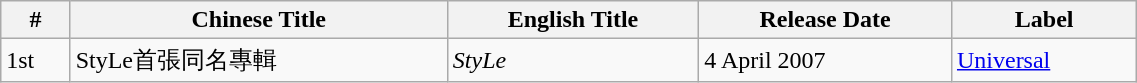<table class="wikitable" width=60%>
<tr>
<th>#</th>
<th>Chinese Title</th>
<th>English Title</th>
<th>Release Date</th>
<th>Label</th>
</tr>
<tr>
<td>1st</td>
<td>StyLe首張同名專輯</td>
<td><em>StyLe </em></td>
<td>4 April 2007</td>
<td><a href='#'>Universal</a></td>
</tr>
</table>
